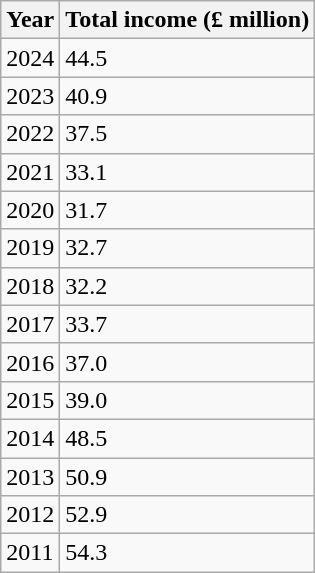<table class="wikitable">
<tr>
<th>Year</th>
<th>Total income (£ million)</th>
</tr>
<tr>
<td>2024</td>
<td>44.5</td>
</tr>
<tr>
<td>2023</td>
<td>40.9</td>
</tr>
<tr>
<td>2022</td>
<td>37.5</td>
</tr>
<tr>
<td>2021</td>
<td>33.1</td>
</tr>
<tr>
<td>2020</td>
<td>31.7</td>
</tr>
<tr>
<td>2019</td>
<td>32.7</td>
</tr>
<tr>
<td>2018</td>
<td>32.2</td>
</tr>
<tr>
<td>2017</td>
<td>33.7</td>
</tr>
<tr>
<td>2016</td>
<td>37.0</td>
</tr>
<tr>
<td>2015</td>
<td>39.0</td>
</tr>
<tr>
<td>2014</td>
<td>48.5</td>
</tr>
<tr>
<td>2013</td>
<td>50.9</td>
</tr>
<tr>
<td>2012</td>
<td>52.9</td>
</tr>
<tr>
<td>2011</td>
<td>54.3</td>
</tr>
</table>
